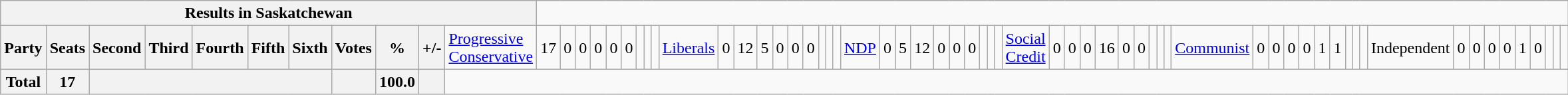<table class="wikitable">
<tr>
<th colspan=12>Results in Saskatchewan</th>
</tr>
<tr>
<th colspan=2>Party</th>
<th>Seats</th>
<th>Second</th>
<th>Third</th>
<th>Fourth</th>
<th>Fifth</th>
<th>Sixth</th>
<th>Votes</th>
<th>%</th>
<th>+/-<br></th>
<td><a href='#'>Progressive Conservative</a></td>
<td align="right">17</td>
<td align="right">0</td>
<td align="right">0</td>
<td align="right">0</td>
<td align="right">0</td>
<td align="right">0</td>
<td align="right"></td>
<td align="right"></td>
<td align="right"><br></td>
<td><a href='#'>Liberals</a></td>
<td align="right">0</td>
<td align="right">12</td>
<td align="right">5</td>
<td align="right">0</td>
<td align="right">0</td>
<td align="right">0</td>
<td align="right"></td>
<td align="right"></td>
<td align="right"><br></td>
<td><a href='#'>NDP</a></td>
<td align="right">0</td>
<td align="right">5</td>
<td align="right">12</td>
<td align="right">0</td>
<td align="right">0</td>
<td align="right">0</td>
<td align="right"></td>
<td align="right"></td>
<td align="right"><br></td>
<td><a href='#'>Social Credit</a></td>
<td align="right">0</td>
<td align="right">0</td>
<td align="right">0</td>
<td align="right">16</td>
<td align="right">0</td>
<td align="right">0</td>
<td align="right"></td>
<td align="right"></td>
<td align="right"><br></td>
<td><a href='#'>Communist</a></td>
<td align="right">0</td>
<td align="right">0</td>
<td align="right">0</td>
<td align="right">0</td>
<td align="right">1</td>
<td align="right">1</td>
<td align="right"></td>
<td align="right"></td>
<td align="right"><br></td>
<td>Independent</td>
<td align="right">0</td>
<td align="right">0</td>
<td align="right">0</td>
<td align="right">0</td>
<td align="right">1</td>
<td align="right">0</td>
<td align="right"></td>
<td align="right"></td>
<td align="right"></td>
</tr>
<tr>
<th colspan="2">Total</th>
<th>17</th>
<th colspan="5"></th>
<th></th>
<th>100.0</th>
<th></th>
</tr>
</table>
